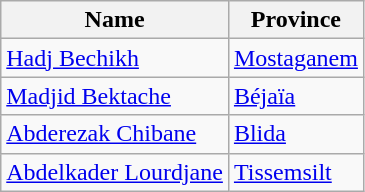<table class=wikitable>
<tr>
<th>Name</th>
<th>Province</th>
</tr>
<tr>
<td><a href='#'>Hadj Bechikh</a></td>
<td><a href='#'>Mostaganem</a></td>
</tr>
<tr>
<td><a href='#'>Madjid Bektache</a></td>
<td><a href='#'>Béjaïa</a></td>
</tr>
<tr>
<td><a href='#'>Abderezak Chibane</a></td>
<td><a href='#'>Blida</a></td>
</tr>
<tr>
<td><a href='#'>Abdelkader Lourdjane</a></td>
<td><a href='#'>Tissemsilt</a></td>
</tr>
</table>
